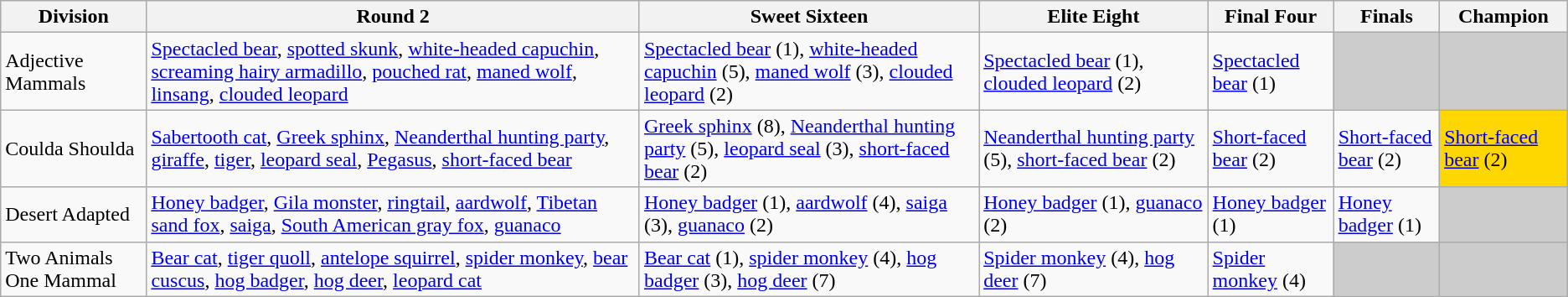<table class="wikitable">
<tr>
<th>Division</th>
<th>Round 2</th>
<th>Sweet Sixteen</th>
<th>Elite Eight</th>
<th>Final Four</th>
<th>Finals</th>
<th>Champion</th>
</tr>
<tr>
<td>Adjective Mammals</td>
<td><a href='#'>Spectacled bear</a>, <a href='#'>spotted skunk</a>, <a href='#'>white-headed capuchin</a>, <a href='#'>screaming hairy armadillo</a>, <a href='#'>pouched rat</a>, <a href='#'>maned wolf</a>, <a href='#'>linsang</a>, <a href='#'>clouded leopard</a></td>
<td><a href='#'>Spectacled bear</a> (1), <a href='#'>white-headed capuchin</a> (5), <a href='#'>maned wolf</a> (3), <a href='#'>clouded leopard</a> (2)</td>
<td><a href='#'>Spectacled bear</a> (1), <a href='#'>clouded leopard</a> (2)</td>
<td><a href='#'>Spectacled bear</a> (1)</td>
<td style="background:#ccc;"></td>
<td style="background:#ccc;"></td>
</tr>
<tr>
<td>Coulda Shoulda</td>
<td><a href='#'>Sabertooth cat</a>, <a href='#'>Greek sphinx</a>, <a href='#'>Neanderthal hunting party</a>, <a href='#'>giraffe</a>, <a href='#'>tiger</a>, <a href='#'>leopard seal</a>, <a href='#'>Pegasus</a>, <a href='#'>short-faced bear</a></td>
<td><a href='#'>Greek sphinx</a> (8), <a href='#'>Neanderthal hunting party</a> (5), <a href='#'>leopard seal</a> (3), <a href='#'>short-faced bear</a> (2)</td>
<td><a href='#'>Neanderthal hunting party</a> (5), <a href='#'>short-faced bear</a> (2)</td>
<td><a href='#'>Short-faced bear</a> (2)</td>
<td><a href='#'>Short-faced bear</a> (2)</td>
<td style="background:gold;"><a href='#'>Short-faced bear</a> (2)</td>
</tr>
<tr>
<td>Desert Adapted</td>
<td><a href='#'>Honey badger</a>, <a href='#'>Gila monster</a>, <a href='#'>ringtail</a>, <a href='#'>aardwolf</a>, <a href='#'>Tibetan sand fox</a>, <a href='#'>saiga</a>, <a href='#'>South American gray fox</a>, <a href='#'>guanaco</a></td>
<td><a href='#'>Honey badger</a> (1), <a href='#'>aardwolf</a> (4), <a href='#'>saiga</a> (3), <a href='#'>guanaco</a> (2)</td>
<td><a href='#'>Honey badger</a> (1), <a href='#'>guanaco</a> (2)</td>
<td><a href='#'>Honey badger</a> (1)</td>
<td><a href='#'>Honey badger</a> (1)</td>
<td style="background:#ccc;"></td>
</tr>
<tr>
<td>Two Animals One Mammal</td>
<td><a href='#'>Bear cat</a>, <a href='#'>tiger quoll</a>, <a href='#'>antelope squirrel</a>, <a href='#'>spider monkey</a>, <a href='#'>bear cuscus</a>, <a href='#'>hog badger</a>, <a href='#'>hog deer</a>, <a href='#'>leopard cat</a></td>
<td><a href='#'>Bear cat</a> (1), <a href='#'>spider monkey</a> (4), <a href='#'>hog badger</a> (3), <a href='#'>hog deer</a> (7)</td>
<td><a href='#'>Spider monkey</a> (4), <a href='#'>hog deer</a> (7)</td>
<td><a href='#'>Spider monkey</a> (4)</td>
<td style="background:#ccc;"></td>
<td style="background:#ccc;"></td>
</tr>
</table>
